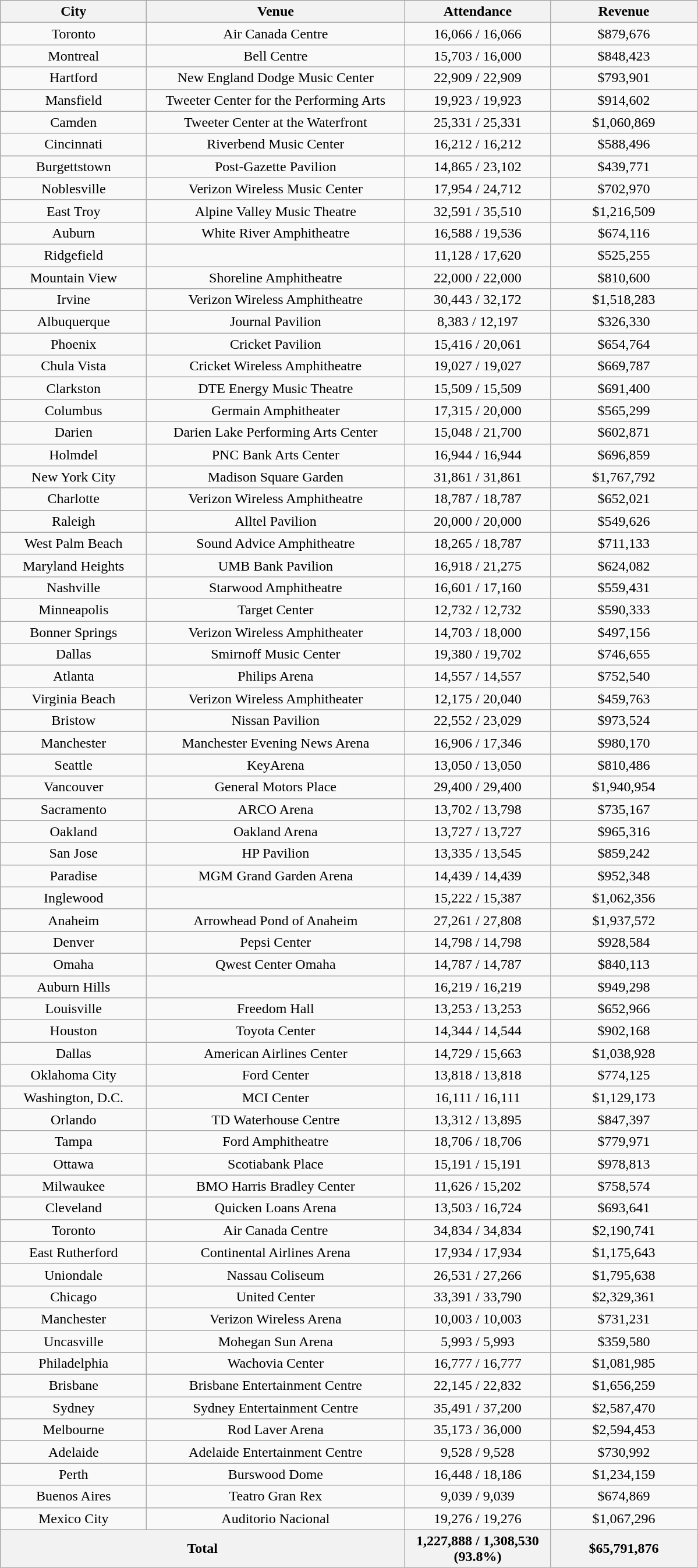<table class="wikitable sortable plainrowheaders" style="text-align:center;">
<tr>
<th scope="col" style="width:10em;">City</th>
<th scope="col" style="width:18em;">Venue</th>
<th scope="col" style="width:10em;">Attendance</th>
<th scope="col" style="width:10em;">Revenue</th>
</tr>
<tr>
<td>Toronto</td>
<td>Air Canada Centre</td>
<td>16,066 / 16,066</td>
<td>$879,676</td>
</tr>
<tr>
<td>Montreal</td>
<td>Bell Centre</td>
<td>15,703 / 16,000</td>
<td>$848,423</td>
</tr>
<tr>
<td>Hartford</td>
<td>New England Dodge Music Center</td>
<td>22,909 / 22,909</td>
<td>$793,901</td>
</tr>
<tr>
<td>Mansfield</td>
<td>Tweeter Center for the Performing Arts</td>
<td>19,923 / 19,923</td>
<td>$914,602</td>
</tr>
<tr>
<td>Camden</td>
<td>Tweeter Center at the Waterfront</td>
<td>25,331 / 25,331</td>
<td>$1,060,869</td>
</tr>
<tr>
<td>Cincinnati</td>
<td>Riverbend Music Center</td>
<td>16,212 / 16,212</td>
<td>$588,496</td>
</tr>
<tr>
<td>Burgettstown</td>
<td>Post-Gazette Pavilion</td>
<td>14,865 / 23,102</td>
<td>$439,771</td>
</tr>
<tr>
<td>Noblesville</td>
<td>Verizon Wireless Music Center</td>
<td>17,954 / 24,712</td>
<td>$702,970</td>
</tr>
<tr>
<td>East Troy</td>
<td>Alpine Valley Music Theatre</td>
<td>32,591 / 35,510</td>
<td>$1,216,509</td>
</tr>
<tr>
<td>Auburn</td>
<td>White River Amphitheatre</td>
<td>16,588 / 19,536</td>
<td>$674,116</td>
</tr>
<tr>
<td>Ridgefield</td>
<td></td>
<td>11,128 / 17,620</td>
<td>$525,255</td>
</tr>
<tr>
<td>Mountain View</td>
<td>Shoreline Amphitheatre</td>
<td>22,000 / 22,000</td>
<td>$810,600</td>
</tr>
<tr>
<td>Irvine</td>
<td>Verizon Wireless Amphitheatre</td>
<td>30,443 / 32,172</td>
<td>$1,518,283</td>
</tr>
<tr>
<td>Albuquerque</td>
<td>Journal Pavilion</td>
<td>8,383 / 12,197</td>
<td>$326,330</td>
</tr>
<tr>
<td>Phoenix</td>
<td>Cricket Pavilion</td>
<td>15,416 / 20,061</td>
<td>$654,764</td>
</tr>
<tr>
<td>Chula Vista</td>
<td>Cricket Wireless Amphitheatre</td>
<td>19,027 / 19,027</td>
<td>$669,787</td>
</tr>
<tr>
<td>Clarkston</td>
<td>DTE Energy Music Theatre</td>
<td>15,509 / 15,509</td>
<td>$691,400</td>
</tr>
<tr>
<td>Columbus</td>
<td>Germain Amphitheater</td>
<td>17,315 / 20,000</td>
<td>$565,299</td>
</tr>
<tr>
<td>Darien</td>
<td>Darien Lake Performing Arts Center</td>
<td>15,048 / 21,700</td>
<td>$602,871</td>
</tr>
<tr>
<td>Holmdel</td>
<td>PNC Bank Arts Center</td>
<td>16,944 / 16,944</td>
<td>$696,859</td>
</tr>
<tr>
<td>New York City</td>
<td>Madison Square Garden</td>
<td>31,861 / 31,861</td>
<td>$1,767,792</td>
</tr>
<tr>
<td>Charlotte</td>
<td>Verizon Wireless Amphitheatre</td>
<td>18,787 / 18,787</td>
<td>$652,021</td>
</tr>
<tr>
<td>Raleigh</td>
<td>Alltel Pavilion</td>
<td>20,000 / 20,000</td>
<td>$549,626</td>
</tr>
<tr>
<td>West Palm Beach</td>
<td>Sound Advice Amphitheatre</td>
<td>18,265 / 18,787</td>
<td>$711,133</td>
</tr>
<tr>
<td>Maryland Heights</td>
<td>UMB Bank Pavilion</td>
<td>16,918 / 21,275</td>
<td>$624,082</td>
</tr>
<tr>
<td>Nashville</td>
<td>Starwood Amphitheatre</td>
<td>16,601 / 17,160</td>
<td>$559,431</td>
</tr>
<tr>
<td>Minneapolis</td>
<td>Target Center</td>
<td>12,732 / 12,732</td>
<td>$590,333</td>
</tr>
<tr>
<td>Bonner Springs</td>
<td>Verizon Wireless Amphitheater</td>
<td>14,703 / 18,000</td>
<td>$497,156</td>
</tr>
<tr>
<td>Dallas</td>
<td>Smirnoff Music Center</td>
<td>19,380 / 19,702</td>
<td>$746,655</td>
</tr>
<tr>
<td>Atlanta</td>
<td>Philips Arena</td>
<td>14,557 / 14,557</td>
<td>$752,540</td>
</tr>
<tr>
<td>Virginia Beach</td>
<td>Verizon Wireless Amphitheater</td>
<td>12,175 / 20,040</td>
<td>$459,763</td>
</tr>
<tr>
<td>Bristow</td>
<td>Nissan Pavilion</td>
<td>22,552 / 23,029</td>
<td>$973,524</td>
</tr>
<tr>
<td>Manchester</td>
<td>Manchester Evening News Arena</td>
<td>16,906 / 17,346</td>
<td>$980,170</td>
</tr>
<tr>
<td>Seattle</td>
<td>KeyArena</td>
<td>13,050 / 13,050</td>
<td>$810,486</td>
</tr>
<tr>
<td>Vancouver</td>
<td>General Motors Place</td>
<td>29,400 / 29,400</td>
<td>$1,940,954</td>
</tr>
<tr>
<td>Sacramento</td>
<td>ARCO Arena</td>
<td>13,702 / 13,798</td>
<td>$735,167</td>
</tr>
<tr>
<td>Oakland</td>
<td>Oakland Arena</td>
<td>13,727 / 13,727</td>
<td>$965,316</td>
</tr>
<tr>
<td>San Jose</td>
<td>HP Pavilion</td>
<td>13,335 / 13,545</td>
<td>$859,242</td>
</tr>
<tr>
<td>Paradise</td>
<td>MGM Grand Garden Arena</td>
<td>14,439 / 14,439</td>
<td>$952,348</td>
</tr>
<tr>
<td>Inglewood</td>
<td></td>
<td>15,222 / 15,387</td>
<td>$1,062,356</td>
</tr>
<tr>
<td>Anaheim</td>
<td>Arrowhead Pond of Anaheim</td>
<td>27,261 / 27,808</td>
<td>$1,937,572</td>
</tr>
<tr>
<td>Denver</td>
<td>Pepsi Center</td>
<td>14,798 / 14,798</td>
<td>$928,584</td>
</tr>
<tr>
<td>Omaha</td>
<td>Qwest Center Omaha</td>
<td>14,787 / 14,787</td>
<td>$840,113</td>
</tr>
<tr>
<td>Auburn Hills</td>
<td></td>
<td>16,219 / 16,219</td>
<td>$949,298</td>
</tr>
<tr>
<td>Louisville</td>
<td>Freedom Hall</td>
<td>13,253 / 13,253</td>
<td>$652,966</td>
</tr>
<tr>
<td>Houston</td>
<td>Toyota Center</td>
<td>14,344 / 14,544</td>
<td>$902,168</td>
</tr>
<tr>
<td>Dallas</td>
<td>American Airlines Center</td>
<td>14,729 / 15,663</td>
<td>$1,038,928</td>
</tr>
<tr>
<td>Oklahoma City</td>
<td>Ford Center</td>
<td>13,818 / 13,818</td>
<td>$774,125</td>
</tr>
<tr>
<td>Washington, D.C.</td>
<td>MCI Center</td>
<td>16,111 / 16,111</td>
<td>$1,129,173</td>
</tr>
<tr>
<td>Orlando</td>
<td>TD Waterhouse Centre</td>
<td>13,312 / 13,895</td>
<td>$847,397</td>
</tr>
<tr>
<td>Tampa</td>
<td>Ford Amphitheatre</td>
<td>18,706 / 18,706</td>
<td>$779,971</td>
</tr>
<tr>
<td>Ottawa</td>
<td>Scotiabank Place</td>
<td>15,191 / 15,191</td>
<td>$978,813</td>
</tr>
<tr>
<td>Milwaukee</td>
<td>BMO Harris Bradley Center</td>
<td>11,626 / 15,202</td>
<td>$758,574</td>
</tr>
<tr>
<td>Cleveland</td>
<td>Quicken Loans Arena</td>
<td>13,503 / 16,724</td>
<td>$693,641</td>
</tr>
<tr>
<td>Toronto</td>
<td>Air Canada Centre</td>
<td>34,834 / 34,834</td>
<td>$2,190,741</td>
</tr>
<tr>
<td>East Rutherford</td>
<td>Continental Airlines Arena</td>
<td>17,934 / 17,934</td>
<td>$1,175,643</td>
</tr>
<tr>
<td>Uniondale</td>
<td>Nassau Coliseum</td>
<td>26,531 / 27,266</td>
<td>$1,795,638</td>
</tr>
<tr>
<td>Chicago</td>
<td>United Center</td>
<td>33,391 / 33,790</td>
<td>$2,329,361</td>
</tr>
<tr>
<td>Manchester</td>
<td>Verizon Wireless Arena</td>
<td>10,003 / 10,003</td>
<td>$731,231</td>
</tr>
<tr>
<td>Uncasville</td>
<td>Mohegan Sun Arena</td>
<td>5,993 / 5,993</td>
<td>$359,580</td>
</tr>
<tr>
<td>Philadelphia</td>
<td>Wachovia Center</td>
<td>16,777 / 16,777</td>
<td>$1,081,985</td>
</tr>
<tr>
<td>Brisbane</td>
<td>Brisbane Entertainment Centre</td>
<td>22,145 / 22,832</td>
<td>$1,656,259</td>
</tr>
<tr>
<td>Sydney</td>
<td>Sydney Entertainment Centre</td>
<td>35,491 / 37,200</td>
<td>$2,587,470</td>
</tr>
<tr>
<td>Melbourne</td>
<td>Rod Laver Arena</td>
<td>35,173 / 36,000</td>
<td>$2,594,453</td>
</tr>
<tr>
<td>Adelaide</td>
<td>Adelaide Entertainment Centre</td>
<td>9,528 / 9,528</td>
<td>$730,992</td>
</tr>
<tr>
<td>Perth</td>
<td>Burswood Dome</td>
<td>16,448 / 18,186</td>
<td>$1,234,159</td>
</tr>
<tr>
<td>Buenos Aires</td>
<td>Teatro Gran Rex</td>
<td>9,039 / 9,039</td>
<td>$674,869</td>
</tr>
<tr>
<td>Mexico City</td>
<td>Auditorio Nacional</td>
<td>19,276 / 19,276</td>
<td>$1,067,296</td>
</tr>
<tr>
<th colspan="2">Total</th>
<th>1,227,888 / 1,308,530 (93.8%)</th>
<th>$65,791,876</th>
</tr>
</table>
